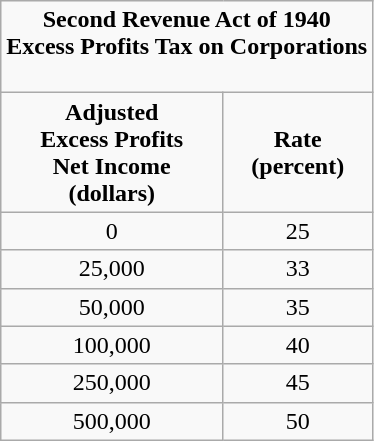<table class="wikitable" style="text-align:center;">
<tr>
<td colspan="4"><strong>Second Revenue Act of 1940<br>Excess Profits Tax on Corporations</strong><br><br> </td>
</tr>
<tr>
<td><strong>Adjusted<br>Excess Profits<br>Net Income<br>(dollars)</strong></td>
<td><strong>Rate<br>(percent)</strong></td>
</tr>
<tr>
<td>0</td>
<td>25</td>
</tr>
<tr>
<td>25,000</td>
<td>33</td>
</tr>
<tr>
<td>50,000</td>
<td>35</td>
</tr>
<tr>
<td>100,000</td>
<td>40</td>
</tr>
<tr>
<td>250,000</td>
<td>45</td>
</tr>
<tr>
<td>500,000</td>
<td>50</td>
</tr>
</table>
